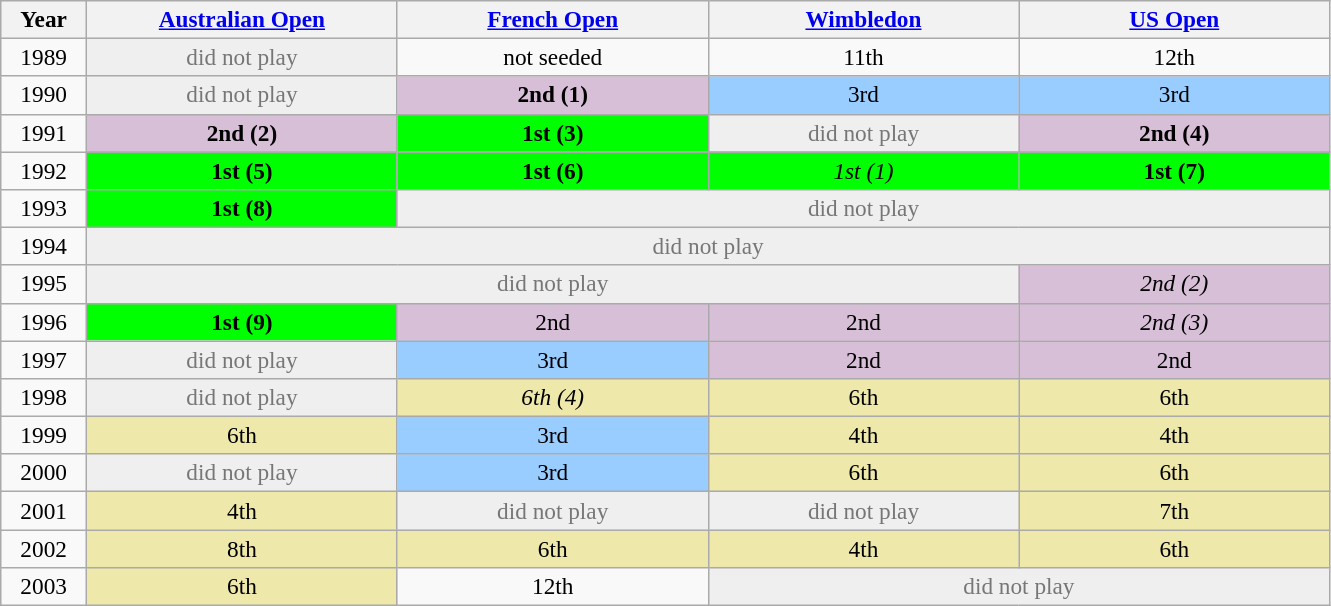<table class=wikitable style=font-size:97%;text-align:center>
<tr>
<th width=50>Year</th>
<th width=200><a href='#'>Australian Open</a></th>
<th width=200><a href='#'>French Open</a></th>
<th width=200><a href='#'>Wimbledon</a></th>
<th width=200><a href='#'>US Open</a></th>
</tr>
<tr>
<td>1989</td>
<td style="color:#767676; background:#efefef">did not play</td>
<td>not seeded</td>
<td>11th</td>
<td>12th</td>
</tr>
<tr>
<td>1990</td>
<td style="color:#767676; background:#efefef">did not play</td>
<td bgcolor=thistle><strong>2nd (1)</strong></td>
<td bgcolor=#99ccff>3rd</td>
<td bgcolor=#99ccff>3rd</td>
</tr>
<tr>
<td>1991</td>
<td bgcolor=thistle><strong>2nd (2)</strong></td>
<td bgcolor=lime><strong>1st (3)</strong></td>
<td style="color:#767676; background:#efefef">did not play</td>
<td bgcolor=thistle><strong>2nd (4)</strong></td>
</tr>
<tr>
<td>1992</td>
<td bgcolor=lime><strong>1st (5)</strong></td>
<td bgcolor=lime><strong>1st (6)</strong></td>
<td bgcolor=lime><em>1st (1)</em></td>
<td bgcolor=lime><strong>1st (7)</strong></td>
</tr>
<tr>
<td>1993</td>
<td bgcolor=lime><strong>1st (8)</strong></td>
<td colspan=3 style="color:#767676; background:#efefef">did not play</td>
</tr>
<tr>
<td>1994</td>
<td colspan=4 style="color:#767676; background:#efefef">did not play</td>
</tr>
<tr>
<td>1995</td>
<td colspan=3 style="color:#767676; background:#efefef">did not play</td>
<td bgcolor=thistle><em>2nd (2)</em></td>
</tr>
<tr>
<td>1996</td>
<td bgcolor=lime><strong>1st (9)</strong></td>
<td bgcolor=thistle>2nd</td>
<td bgcolor=thistle>2nd</td>
<td bgcolor=thistle><em>2nd (3)</em></td>
</tr>
<tr>
<td>1997</td>
<td style="color:#767676; background:#efefef">did not play</td>
<td bgcolor=#99ccff>3rd</td>
<td bgcolor=thistle>2nd</td>
<td bgcolor=thistle>2nd</td>
</tr>
<tr>
<td>1998</td>
<td style="color:#767676; background:#efefef">did not play</td>
<td bgcolor=#EEE8AA><em>6th (4)</em></td>
<td bgcolor=#EEE8AA>6th</td>
<td bgcolor=#EEE8AA>6th</td>
</tr>
<tr>
<td>1999</td>
<td bgcolor=#EEE8AA>6th</td>
<td bgcolor=#99ccff>3rd</td>
<td bgcolor=#EEE8AA>4th</td>
<td bgcolor=#EEE8AA>4th</td>
</tr>
<tr>
<td>2000</td>
<td style="color:#767676; background:#efefef">did not play</td>
<td bgcolor=#99ccff>3rd</td>
<td bgcolor=#EEE8AA>6th</td>
<td bgcolor=#EEE8AA>6th</td>
</tr>
<tr>
<td>2001</td>
<td bgcolor=#EEE8AA>4th</td>
<td style="color:#767676; background:#efefef">did not play</td>
<td style="color:#767676; background:#efefef">did not play</td>
<td bgcolor=#EEE8AA>7th</td>
</tr>
<tr>
<td>2002</td>
<td bgcolor=#EEE8AA>8th</td>
<td bgcolor=#EEE8AA>6th</td>
<td bgcolor=#EEE8AA>4th</td>
<td bgcolor=#EEE8AA>6th</td>
</tr>
<tr>
<td>2003</td>
<td bgcolor=#EEE8AA>6th</td>
<td>12th</td>
<td colspan=2 style="color:#767676; background:#efefef">did not play</td>
</tr>
</table>
